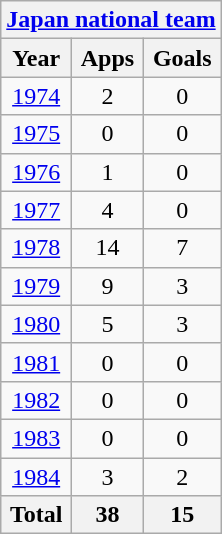<table class="wikitable" style="text-align:center">
<tr>
<th colspan=3><a href='#'>Japan national team</a></th>
</tr>
<tr>
<th>Year</th>
<th>Apps</th>
<th>Goals</th>
</tr>
<tr>
<td><a href='#'>1974</a></td>
<td>2</td>
<td>0</td>
</tr>
<tr>
<td><a href='#'>1975</a></td>
<td>0</td>
<td>0</td>
</tr>
<tr>
<td><a href='#'>1976</a></td>
<td>1</td>
<td>0</td>
</tr>
<tr>
<td><a href='#'>1977</a></td>
<td>4</td>
<td>0</td>
</tr>
<tr>
<td><a href='#'>1978</a></td>
<td>14</td>
<td>7</td>
</tr>
<tr>
<td><a href='#'>1979</a></td>
<td>9</td>
<td>3</td>
</tr>
<tr>
<td><a href='#'>1980</a></td>
<td>5</td>
<td>3</td>
</tr>
<tr>
<td><a href='#'>1981</a></td>
<td>0</td>
<td>0</td>
</tr>
<tr>
<td><a href='#'>1982</a></td>
<td>0</td>
<td>0</td>
</tr>
<tr>
<td><a href='#'>1983</a></td>
<td>0</td>
<td>0</td>
</tr>
<tr>
<td><a href='#'>1984</a></td>
<td>3</td>
<td>2</td>
</tr>
<tr>
<th>Total</th>
<th>38</th>
<th>15</th>
</tr>
</table>
